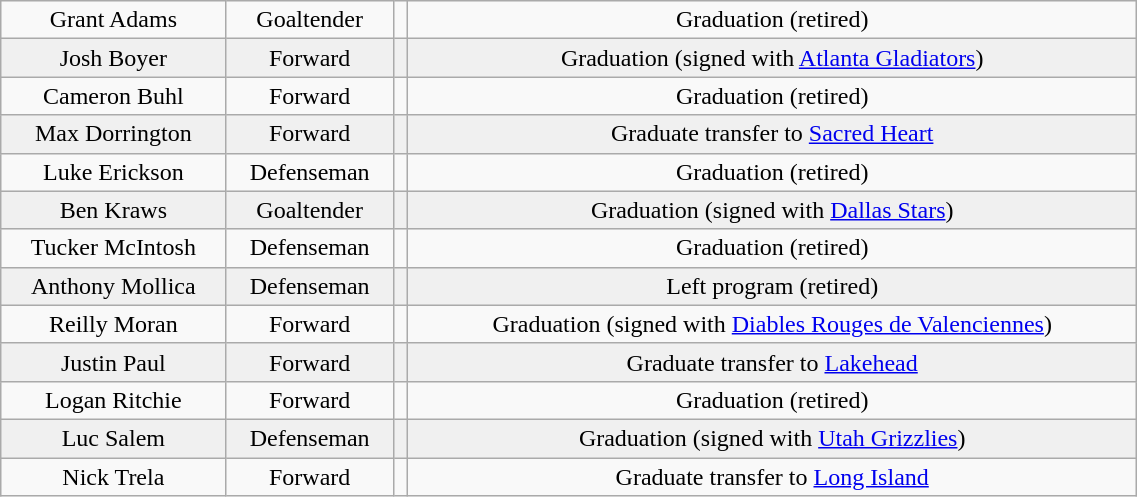<table class="wikitable" width="60%">
<tr align="center" bgcolor="">
<td>Grant Adams</td>
<td>Goaltender</td>
<td></td>
<td>Graduation (retired)</td>
</tr>
<tr align="center" bgcolor="f0f0f0">
<td>Josh Boyer</td>
<td>Forward</td>
<td></td>
<td>Graduation (signed with <a href='#'>Atlanta Gladiators</a>)</td>
</tr>
<tr align="center" bgcolor="">
<td>Cameron Buhl</td>
<td>Forward</td>
<td></td>
<td>Graduation (retired)</td>
</tr>
<tr align="center" bgcolor="f0f0f0">
<td>Max Dorrington</td>
<td>Forward</td>
<td></td>
<td>Graduate transfer to <a href='#'>Sacred Heart</a></td>
</tr>
<tr align="center" bgcolor="">
<td>Luke Erickson</td>
<td>Defenseman</td>
<td></td>
<td>Graduation (retired)</td>
</tr>
<tr align="center" bgcolor="f0f0f0">
<td>Ben Kraws</td>
<td>Goaltender</td>
<td></td>
<td>Graduation (signed with <a href='#'>Dallas Stars</a>)</td>
</tr>
<tr align="center" bgcolor="">
<td>Tucker McIntosh</td>
<td>Defenseman</td>
<td></td>
<td>Graduation (retired)</td>
</tr>
<tr align="center" bgcolor="f0f0f0">
<td>Anthony Mollica</td>
<td>Defenseman</td>
<td></td>
<td>Left program (retired)</td>
</tr>
<tr align="center" bgcolor="">
<td>Reilly Moran</td>
<td>Forward</td>
<td></td>
<td>Graduation (signed with <a href='#'>Diables Rouges de Valenciennes</a>)</td>
</tr>
<tr align="center" bgcolor="f0f0f0">
<td>Justin Paul</td>
<td>Forward</td>
<td></td>
<td>Graduate transfer to <a href='#'>Lakehead</a></td>
</tr>
<tr align="center" bgcolor="">
<td>Logan Ritchie</td>
<td>Forward</td>
<td></td>
<td>Graduation (retired)</td>
</tr>
<tr align="center" bgcolor="f0f0f0">
<td>Luc Salem</td>
<td>Defenseman</td>
<td></td>
<td>Graduation (signed with <a href='#'>Utah Grizzlies</a>)</td>
</tr>
<tr align="center" bgcolor="">
<td>Nick Trela</td>
<td>Forward</td>
<td></td>
<td>Graduate transfer to <a href='#'>Long Island</a></td>
</tr>
</table>
